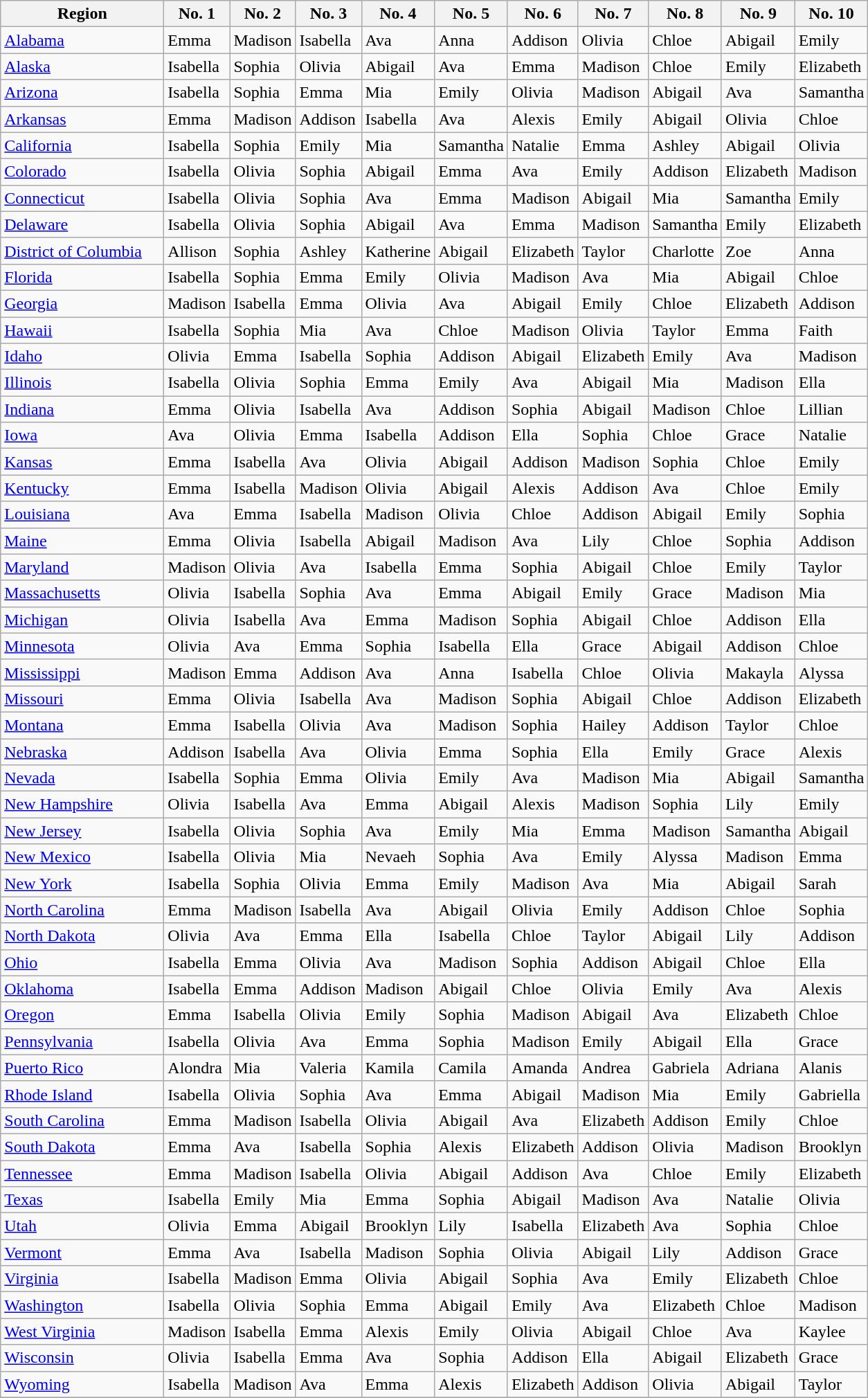<table class="wikitable sortable mw-collapsible" style="min-width:22em">
<tr>
<th width=150>Region</th>
<th>No. 1</th>
<th>No. 2</th>
<th>No. 3</th>
<th>No. 4</th>
<th>No. 5</th>
<th>No. 6</th>
<th>No. 7</th>
<th>No. 8</th>
<th>No. 9</th>
<th>No. 10</th>
</tr>
<tr>
<td><a href='#'>Alabama</a></td>
<td>Emma</td>
<td>Madison</td>
<td>Isabella</td>
<td>Ava</td>
<td>Anna</td>
<td>Addison</td>
<td>Olivia</td>
<td>Chloe</td>
<td>Abigail</td>
<td>Emily</td>
</tr>
<tr>
<td><a href='#'>Alaska</a></td>
<td>Isabella</td>
<td>Sophia</td>
<td>Olivia</td>
<td>Abigail</td>
<td>Ava</td>
<td>Emma</td>
<td>Madison</td>
<td>Chloe</td>
<td>Emily</td>
<td>Elizabeth</td>
</tr>
<tr>
<td><a href='#'>Arizona</a></td>
<td>Isabella</td>
<td>Sophia</td>
<td>Emma</td>
<td>Mia</td>
<td>Emily</td>
<td>Olivia</td>
<td>Madison</td>
<td>Abigail</td>
<td>Ava</td>
<td>Samantha</td>
</tr>
<tr>
<td><a href='#'>Arkansas</a></td>
<td>Emma</td>
<td>Madison</td>
<td>Addison</td>
<td>Isabella</td>
<td>Ava</td>
<td>Alexis</td>
<td>Emily</td>
<td>Abigail</td>
<td>Olivia</td>
<td>Chloe</td>
</tr>
<tr>
<td><a href='#'>California</a></td>
<td>Isabella</td>
<td>Sophia</td>
<td>Emily</td>
<td>Mia</td>
<td>Samantha</td>
<td>Natalie</td>
<td>Emma</td>
<td>Ashley</td>
<td>Abigail</td>
<td>Olivia</td>
</tr>
<tr>
<td><a href='#'>Colorado</a></td>
<td>Isabella</td>
<td>Olivia</td>
<td>Sophia</td>
<td>Abigail</td>
<td>Emma</td>
<td>Ava</td>
<td>Emily</td>
<td>Addison</td>
<td>Elizabeth</td>
<td>Madison</td>
</tr>
<tr>
<td><a href='#'>Connecticut</a></td>
<td>Isabella</td>
<td>Olivia</td>
<td>Sophia</td>
<td>Ava</td>
<td>Emma</td>
<td>Madison</td>
<td>Abigail</td>
<td>Mia</td>
<td>Samantha</td>
<td>Emily</td>
</tr>
<tr>
<td><a href='#'>Delaware</a></td>
<td>Isabella</td>
<td>Olivia</td>
<td>Sophia</td>
<td>Abigail</td>
<td>Ava</td>
<td>Emma</td>
<td>Madison</td>
<td>Samantha</td>
<td>Emily</td>
<td>Elizabeth</td>
</tr>
<tr>
<td><a href='#'>District of Columbia</a></td>
<td>Allison</td>
<td>Sophia</td>
<td>Ashley</td>
<td>Katherine</td>
<td>Abigail</td>
<td>Elizabeth</td>
<td>Taylor</td>
<td>Charlotte</td>
<td>Zoe</td>
<td>Anna</td>
</tr>
<tr>
<td><a href='#'>Florida</a></td>
<td>Isabella</td>
<td>Sophia</td>
<td>Emma</td>
<td>Emily</td>
<td>Olivia</td>
<td>Madison</td>
<td>Ava</td>
<td>Mia</td>
<td>Abigail</td>
<td>Chloe</td>
</tr>
<tr>
<td><a href='#'>Georgia</a></td>
<td>Madison</td>
<td>Isabella</td>
<td>Emma</td>
<td>Olivia</td>
<td>Ava</td>
<td>Abigail</td>
<td>Emily</td>
<td>Chloe</td>
<td>Elizabeth</td>
<td>Addison</td>
</tr>
<tr>
<td><a href='#'>Hawaii</a></td>
<td>Isabella</td>
<td>Sophia</td>
<td>Mia</td>
<td>Ava</td>
<td>Chloe</td>
<td>Madison</td>
<td>Olivia</td>
<td>Taylor</td>
<td>Emma</td>
<td>Faith</td>
</tr>
<tr>
<td><a href='#'>Idaho</a></td>
<td>Olivia</td>
<td>Emma</td>
<td>Isabella</td>
<td>Sophia</td>
<td>Addison</td>
<td>Abigail</td>
<td>Elizabeth</td>
<td>Emily</td>
<td>Ava</td>
<td>Madison</td>
</tr>
<tr>
<td><a href='#'>Illinois</a></td>
<td>Isabella</td>
<td>Olivia</td>
<td>Sophia</td>
<td>Emma</td>
<td>Emily</td>
<td>Ava</td>
<td>Abigail</td>
<td>Mia</td>
<td>Madison</td>
<td>Ella</td>
</tr>
<tr>
<td><a href='#'>Indiana</a></td>
<td>Emma</td>
<td>Olivia</td>
<td>Isabella</td>
<td>Ava</td>
<td>Addison</td>
<td>Sophia</td>
<td>Abigail</td>
<td>Madison</td>
<td>Chloe</td>
<td>Lillian</td>
</tr>
<tr>
<td><a href='#'>Iowa</a></td>
<td>Ava</td>
<td>Olivia</td>
<td>Emma</td>
<td>Isabella</td>
<td>Addison</td>
<td>Ella</td>
<td>Sophia</td>
<td>Chloe</td>
<td>Grace</td>
<td>Natalie</td>
</tr>
<tr>
<td><a href='#'>Kansas</a></td>
<td>Emma</td>
<td>Isabella</td>
<td>Ava</td>
<td>Olivia</td>
<td>Abigail</td>
<td>Addison</td>
<td>Madison</td>
<td>Sophia</td>
<td>Chloe</td>
<td>Emily</td>
</tr>
<tr>
<td><a href='#'>Kentucky</a></td>
<td>Emma</td>
<td>Isabella</td>
<td>Madison</td>
<td>Olivia</td>
<td>Abigail</td>
<td>Alexis</td>
<td>Addison</td>
<td>Ava</td>
<td>Chloe</td>
<td>Emily</td>
</tr>
<tr>
<td><a href='#'>Louisiana</a></td>
<td>Ava</td>
<td>Emma</td>
<td>Isabella</td>
<td>Madison</td>
<td>Olivia</td>
<td>Chloe</td>
<td>Addison</td>
<td>Abigail</td>
<td>Emily</td>
<td>Sophia</td>
</tr>
<tr>
<td><a href='#'>Maine</a></td>
<td>Emma</td>
<td>Olivia</td>
<td>Isabella</td>
<td>Abigail</td>
<td>Madison</td>
<td>Ava</td>
<td>Lily</td>
<td>Chloe</td>
<td>Sophia</td>
<td>Addison</td>
</tr>
<tr>
<td><a href='#'>Maryland</a></td>
<td>Madison</td>
<td>Olivia</td>
<td>Ava</td>
<td>Isabella</td>
<td>Emma</td>
<td>Sophia</td>
<td>Abigail</td>
<td>Chloe</td>
<td>Emily</td>
<td>Taylor</td>
</tr>
<tr>
<td><a href='#'>Massachusetts</a></td>
<td>Olivia</td>
<td>Isabella</td>
<td>Sophia</td>
<td>Ava</td>
<td>Emma</td>
<td>Abigail</td>
<td>Emily</td>
<td>Grace</td>
<td>Madison</td>
<td>Mia</td>
</tr>
<tr>
<td><a href='#'>Michigan</a></td>
<td>Olivia</td>
<td>Isabella</td>
<td>Ava</td>
<td>Emma</td>
<td>Madison</td>
<td>Sophia</td>
<td>Abigail</td>
<td>Chloe</td>
<td>Addison</td>
<td>Ella</td>
</tr>
<tr>
<td><a href='#'>Minnesota</a></td>
<td>Olivia</td>
<td>Ava</td>
<td>Emma</td>
<td>Sophia</td>
<td>Isabella</td>
<td>Ella</td>
<td>Grace</td>
<td>Abigail</td>
<td>Addison</td>
<td>Chloe</td>
</tr>
<tr>
<td><a href='#'>Mississippi</a></td>
<td>Madison</td>
<td>Emma</td>
<td>Addison</td>
<td>Ava</td>
<td>Anna</td>
<td>Isabella</td>
<td>Chloe</td>
<td>Olivia</td>
<td>Makayla</td>
<td>Alyssa</td>
</tr>
<tr>
<td><a href='#'>Missouri</a></td>
<td>Emma</td>
<td>Olivia</td>
<td>Isabella</td>
<td>Ava</td>
<td>Madison</td>
<td>Sophia</td>
<td>Abigail</td>
<td>Chloe</td>
<td>Addison</td>
<td>Elizabeth</td>
</tr>
<tr>
<td><a href='#'>Montana</a></td>
<td>Emma</td>
<td>Isabella</td>
<td>Olivia</td>
<td>Ava</td>
<td>Madison</td>
<td>Sophia</td>
<td>Hailey</td>
<td>Addison</td>
<td>Taylor</td>
<td>Chloe</td>
</tr>
<tr>
<td><a href='#'>Nebraska</a></td>
<td>Addison</td>
<td>Isabella</td>
<td>Ava</td>
<td>Olivia</td>
<td>Emma</td>
<td>Sophia</td>
<td>Ella</td>
<td>Emily</td>
<td>Grace</td>
<td>Alexis</td>
</tr>
<tr>
<td><a href='#'>Nevada</a></td>
<td>Isabella</td>
<td>Sophia</td>
<td>Emma</td>
<td>Olivia</td>
<td>Emily</td>
<td>Ava</td>
<td>Madison</td>
<td>Mia</td>
<td>Abigail</td>
<td>Samantha</td>
</tr>
<tr>
<td><a href='#'>New Hampshire</a></td>
<td>Olivia</td>
<td>Isabella</td>
<td>Ava</td>
<td>Emma</td>
<td>Abigail</td>
<td>Alexis</td>
<td>Madison</td>
<td>Sophia</td>
<td>Lily</td>
<td>Emily</td>
</tr>
<tr>
<td><a href='#'>New Jersey</a></td>
<td>Isabella</td>
<td>Olivia</td>
<td>Sophia</td>
<td>Ava</td>
<td>Emily</td>
<td>Mia</td>
<td>Emma</td>
<td>Madison</td>
<td>Samantha</td>
<td>Abigail</td>
</tr>
<tr>
<td><a href='#'>New Mexico</a></td>
<td>Isabella</td>
<td>Olivia</td>
<td>Mia</td>
<td>Nevaeh</td>
<td>Sophia</td>
<td>Ava</td>
<td>Emily</td>
<td>Alyssa</td>
<td>Madison</td>
<td>Emma</td>
</tr>
<tr>
<td><a href='#'>New York</a></td>
<td>Isabella</td>
<td>Sophia</td>
<td>Olivia</td>
<td>Emma</td>
<td>Emily</td>
<td>Madison</td>
<td>Ava</td>
<td>Mia</td>
<td>Abigail</td>
<td>Sarah</td>
</tr>
<tr>
<td><a href='#'>North Carolina</a></td>
<td>Emma</td>
<td>Madison</td>
<td>Isabella</td>
<td>Ava</td>
<td>Abigail</td>
<td>Olivia</td>
<td>Emily</td>
<td>Addison</td>
<td>Chloe</td>
<td>Sophia</td>
</tr>
<tr>
<td><a href='#'>North Dakota</a></td>
<td>Olivia</td>
<td>Ava</td>
<td>Emma</td>
<td>Ella</td>
<td>Isabella</td>
<td>Chloe</td>
<td>Taylor</td>
<td>Abigail</td>
<td>Lily</td>
<td>Addison</td>
</tr>
<tr>
<td><a href='#'>Ohio</a></td>
<td>Isabella</td>
<td>Emma</td>
<td>Olivia</td>
<td>Ava</td>
<td>Madison</td>
<td>Sophia</td>
<td>Addison</td>
<td>Abigail</td>
<td>Chloe</td>
<td>Ella</td>
</tr>
<tr>
<td><a href='#'>Oklahoma</a></td>
<td>Isabella</td>
<td>Emma</td>
<td>Addison</td>
<td>Madison</td>
<td>Abigail</td>
<td>Chloe</td>
<td>Olivia</td>
<td>Emily</td>
<td>Ava</td>
<td>Alexis</td>
</tr>
<tr>
<td><a href='#'>Oregon</a></td>
<td>Emma</td>
<td>Isabella</td>
<td>Olivia</td>
<td>Emily</td>
<td>Sophia</td>
<td>Madison</td>
<td>Abigail</td>
<td>Ava</td>
<td>Elizabeth</td>
<td>Chloe</td>
</tr>
<tr>
<td><a href='#'>Pennsylvania</a></td>
<td>Isabella</td>
<td>Olivia</td>
<td>Ava</td>
<td>Emma</td>
<td>Sophia</td>
<td>Madison</td>
<td>Emily</td>
<td>Abigail</td>
<td>Ella</td>
<td>Grace</td>
</tr>
<tr>
<td><a href='#'>Puerto Rico</a></td>
<td>Alondra</td>
<td>Mia</td>
<td>Valeria</td>
<td>Kamila</td>
<td>Camila</td>
<td>Amanda</td>
<td>Andrea</td>
<td>Gabriela</td>
<td>Adriana</td>
<td>Alanis</td>
</tr>
<tr>
<td><a href='#'>Rhode Island</a></td>
<td>Isabella</td>
<td>Olivia</td>
<td>Sophia</td>
<td>Ava</td>
<td>Emma</td>
<td>Abigail</td>
<td>Madison</td>
<td>Mia</td>
<td>Emily</td>
<td>Gabriella</td>
</tr>
<tr>
<td><a href='#'>South Carolina</a></td>
<td>Emma</td>
<td>Madison</td>
<td>Isabella</td>
<td>Olivia</td>
<td>Abigail</td>
<td>Ava</td>
<td>Elizabeth</td>
<td>Addison</td>
<td>Emily</td>
<td>Chloe</td>
</tr>
<tr>
<td><a href='#'>South Dakota</a></td>
<td>Emma</td>
<td>Ava</td>
<td>Isabella</td>
<td>Sophia</td>
<td>Alexis</td>
<td>Elizabeth</td>
<td>Addison</td>
<td>Olivia</td>
<td>Madison</td>
<td>Brooklyn</td>
</tr>
<tr>
<td><a href='#'>Tennessee</a></td>
<td>Emma</td>
<td>Madison</td>
<td>Isabella</td>
<td>Olivia</td>
<td>Abigail</td>
<td>Addison</td>
<td>Ava</td>
<td>Chloe</td>
<td>Emily</td>
<td>Elizabeth</td>
</tr>
<tr>
<td><a href='#'>Texas</a></td>
<td>Isabella</td>
<td>Emily</td>
<td>Mia</td>
<td>Emma</td>
<td>Sophia</td>
<td>Abigail</td>
<td>Madison</td>
<td>Ava</td>
<td>Natalie</td>
<td>Olivia</td>
</tr>
<tr>
<td><a href='#'>Utah</a></td>
<td>Olivia</td>
<td>Emma</td>
<td>Abigail</td>
<td>Brooklyn</td>
<td>Lily</td>
<td>Isabella</td>
<td>Elizabeth</td>
<td>Ava</td>
<td>Sophia</td>
<td>Chloe</td>
</tr>
<tr>
<td><a href='#'>Vermont</a></td>
<td>Emma</td>
<td>Ava</td>
<td>Isabella</td>
<td>Madison</td>
<td>Sophia</td>
<td>Olivia</td>
<td>Abigail</td>
<td>Lily</td>
<td>Addison</td>
<td>Grace</td>
</tr>
<tr>
<td><a href='#'>Virginia</a></td>
<td>Isabella</td>
<td>Madison</td>
<td>Emma</td>
<td>Olivia</td>
<td>Abigail</td>
<td>Sophia</td>
<td>Ava</td>
<td>Emily</td>
<td>Elizabeth</td>
<td>Chloe</td>
</tr>
<tr>
<td><a href='#'>Washington</a></td>
<td>Isabella</td>
<td>Olivia</td>
<td>Sophia</td>
<td>Emma</td>
<td>Abigail</td>
<td>Emily</td>
<td>Ava</td>
<td>Elizabeth</td>
<td>Chloe</td>
<td>Madison</td>
</tr>
<tr>
<td><a href='#'>West Virginia</a></td>
<td>Madison</td>
<td>Isabella</td>
<td>Emma</td>
<td>Alexis</td>
<td>Emily</td>
<td>Olivia</td>
<td>Abigail</td>
<td>Chloe</td>
<td>Ava</td>
<td>Kaylee</td>
</tr>
<tr>
<td><a href='#'>Wisconsin</a></td>
<td>Olivia</td>
<td>Isabella</td>
<td>Emma</td>
<td>Ava</td>
<td>Sophia</td>
<td>Addison</td>
<td>Ella</td>
<td>Abigail</td>
<td>Elizabeth</td>
<td>Grace</td>
</tr>
<tr>
<td><a href='#'>Wyoming</a></td>
<td>Isabella</td>
<td>Madison</td>
<td>Ava</td>
<td>Emma</td>
<td>Alexis</td>
<td>Elizabeth</td>
<td>Addison</td>
<td>Olivia</td>
<td>Abigail</td>
<td>Taylor</td>
</tr>
<tr>
</tr>
</table>
